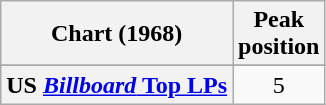<table class="wikitable sortable plainrowheaders" style="text-align:center">
<tr>
<th scope="col">Chart (1968)</th>
<th scope="col">Peak<br>position</th>
</tr>
<tr>
</tr>
<tr>
<th scope="row">US <a href='#'><em>Billboard</em> Top LPs</a></th>
<td>5</td>
</tr>
</table>
